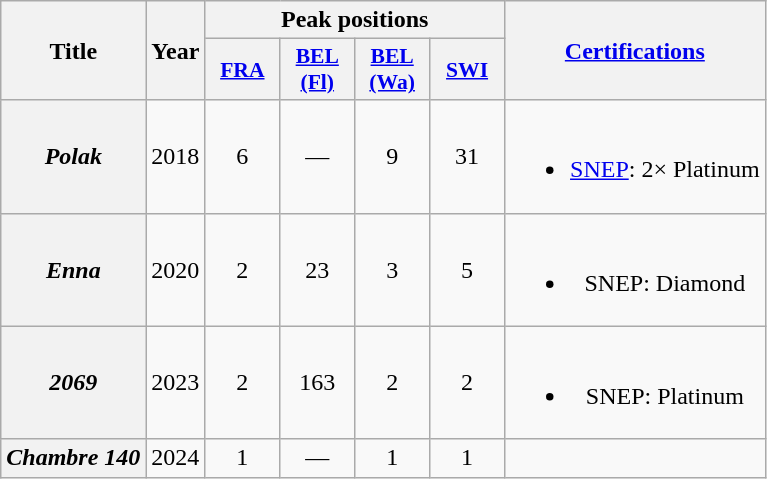<table class="wikitable plainrowheaders" style="text-align:center"l>
<tr>
<th scope="col" rowspan="2">Title</th>
<th scope="col" rowspan="2">Year</th>
<th scope="col" colspan="4">Peak positions</th>
<th align="center" rowspan="2"><a href='#'>Certifications</a></th>
</tr>
<tr>
<th scope="col" style="width:3em;font-size:90%;"><a href='#'>FRA</a><br></th>
<th scope="col" style="width:3em;font-size:90%;"><a href='#'>BEL <br>(Fl)</a><br></th>
<th scope="col" style="width:3em;font-size:90%;"><a href='#'>BEL <br>(Wa)</a><br></th>
<th scope="col" style="width:3em;font-size:90%;"><a href='#'>SWI</a><br></th>
</tr>
<tr>
<th scope="row"><em>Polak</em></th>
<td>2018</td>
<td>6</td>
<td>—</td>
<td>9</td>
<td>31</td>
<td><br><ul><li><a href='#'>SNEP</a>: 2× Platinum</li></ul></td>
</tr>
<tr>
<th scope="row"><em>Enna</em></th>
<td>2020</td>
<td>2</td>
<td>23</td>
<td>3</td>
<td>5</td>
<td><br><ul><li>SNEP: Diamond</li></ul></td>
</tr>
<tr>
<th scope="row"><em>2069</em></th>
<td>2023</td>
<td>2</td>
<td>163</td>
<td>2</td>
<td>2</td>
<td><br><ul><li>SNEP: Platinum</li></ul></td>
</tr>
<tr>
<th scope="row"><em>Chambre 140</em></th>
<td>2024</td>
<td>1<br></td>
<td>—</td>
<td>1</td>
<td>1</td>
<td></td>
</tr>
</table>
